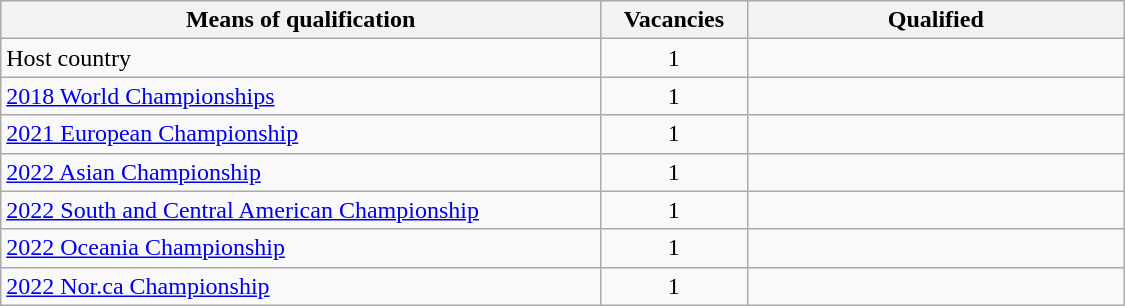<table class="wikitable" width=750>
<tr>
<th width=35%>Means of qualification</th>
<th width=6%>Vacancies</th>
<th width=22%>Qualified</th>
</tr>
<tr>
<td>Host country</td>
<td style="text-align:center;">1</td>
<td></td>
</tr>
<tr>
<td><a href='#'>2018 World Championships</a></td>
<td style="text-align:center;">1</td>
<td></td>
</tr>
<tr>
<td><a href='#'>2021 European Championship</a></td>
<td style="text-align:center;">1</td>
<td></td>
</tr>
<tr>
<td><a href='#'>2022 Asian Championship</a></td>
<td style="text-align:center;">1</td>
<td></td>
</tr>
<tr>
<td><a href='#'>2022 South and Central American Championship</a></td>
<td style="text-align:center;">1</td>
<td></td>
</tr>
<tr>
<td><a href='#'>2022 Oceania Championship</a></td>
<td style="text-align:center;">1</td>
<td></td>
</tr>
<tr>
<td><a href='#'>2022 Nor.ca Championship</a></td>
<td style="text-align:center;">1</td>
<td></td>
</tr>
</table>
